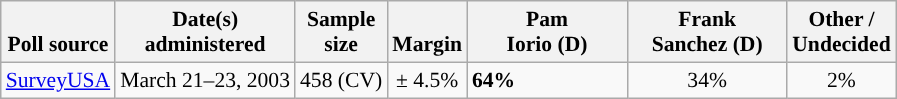<table class="wikitable" style="font-size:90%">
<tr valign=bottom>
<th>Poll source</th>
<th>Date(s)<br>administered</th>
<th>Sample<br>size</th>
<th>Margin<br></th>
<th style="width:100px;">Pam<br>Iorio (D)</th>
<th style="width:100px;">Frank<br>Sanchez (D)</th>
<th>Other /<br>Undecided</th>
</tr>
<tr>
<td><a href='#'>SurveyUSA</a></td>
<td align=center>March 21–23, 2003</td>
<td align=center>458 (CV)</td>
<td align=center>± 4.5%</td>
<td><strong>64%</strong></td>
<td align=center>34%</td>
<td align=center>2%</td>
</tr>
</table>
